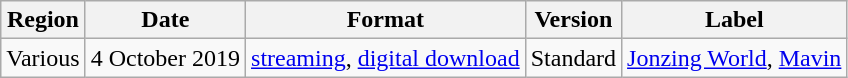<table class="wikitable sortable">
<tr>
<th>Region</th>
<th>Date</th>
<th>Format</th>
<th>Version</th>
<th>Label</th>
</tr>
<tr>
<td>Various</td>
<td>4 October 2019</td>
<td rowspan="2"><a href='#'>streaming</a>, <a href='#'>digital download</a></td>
<td>Standard</td>
<td><a href='#'>Jonzing World</a>, <a href='#'>Mavin</a></td>
</tr>
</table>
